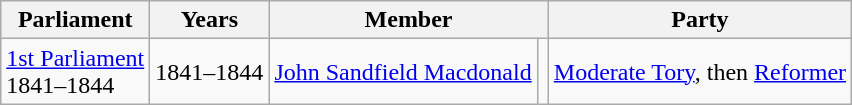<table class="wikitable">
<tr>
<th>Parliament</th>
<th>Years</th>
<th colspan="2">Member</th>
<th>Party</th>
</tr>
<tr>
<td><a href='#'>1st Parliament</a><br>1841–1844</td>
<td>1841–1844</td>
<td><a href='#'>John Sandfield Macdonald</a></td>
<td></td>
<td><a href='#'>Moderate Tory</a>, then <a href='#'>Reformer</a></td>
</tr>
</table>
